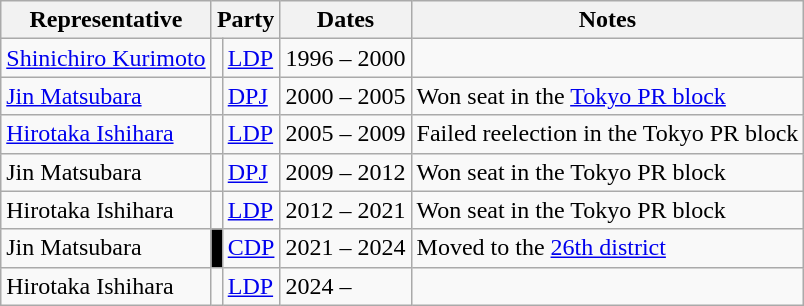<table class=wikitable>
<tr valign=bottom>
<th>Representative</th>
<th colspan="2">Party</th>
<th>Dates</th>
<th>Notes</th>
</tr>
<tr>
<td><a href='#'>Shinichiro Kurimoto</a></td>
<td bgcolor=></td>
<td><a href='#'>LDP</a></td>
<td>1996 – 2000</td>
<td></td>
</tr>
<tr>
<td><a href='#'>Jin Matsubara</a></td>
<td bgcolor=></td>
<td><a href='#'>DPJ</a></td>
<td>2000 – 2005</td>
<td>Won seat in the <a href='#'>Tokyo PR block</a></td>
</tr>
<tr>
<td><a href='#'>Hirotaka Ishihara</a></td>
<td bgcolor=></td>
<td><a href='#'>LDP</a></td>
<td>2005 – 2009</td>
<td>Failed reelection in the Tokyo PR block</td>
</tr>
<tr>
<td>Jin Matsubara</td>
<td bgcolor=></td>
<td><a href='#'>DPJ</a></td>
<td>2009 – 2012</td>
<td>Won seat in the Tokyo PR block</td>
</tr>
<tr>
<td>Hirotaka Ishihara</td>
<td bgcolor=></td>
<td><a href='#'>LDP</a></td>
<td>2012 – 2021</td>
<td>Won seat in the Tokyo PR block</td>
</tr>
<tr>
<td>Jin Matsubara</td>
<td bgcolor={{ bgcolor=></td>
<td><a href='#'>CDP</a></td>
<td>2021 – 2024</td>
<td>Moved to the <a href='#'>26th district</a></td>
</tr>
<tr>
<td>Hirotaka Ishihara</td>
<td bgcolor=></td>
<td><a href='#'>LDP</a></td>
<td>2024 –</td>
<td></td>
</tr>
</table>
